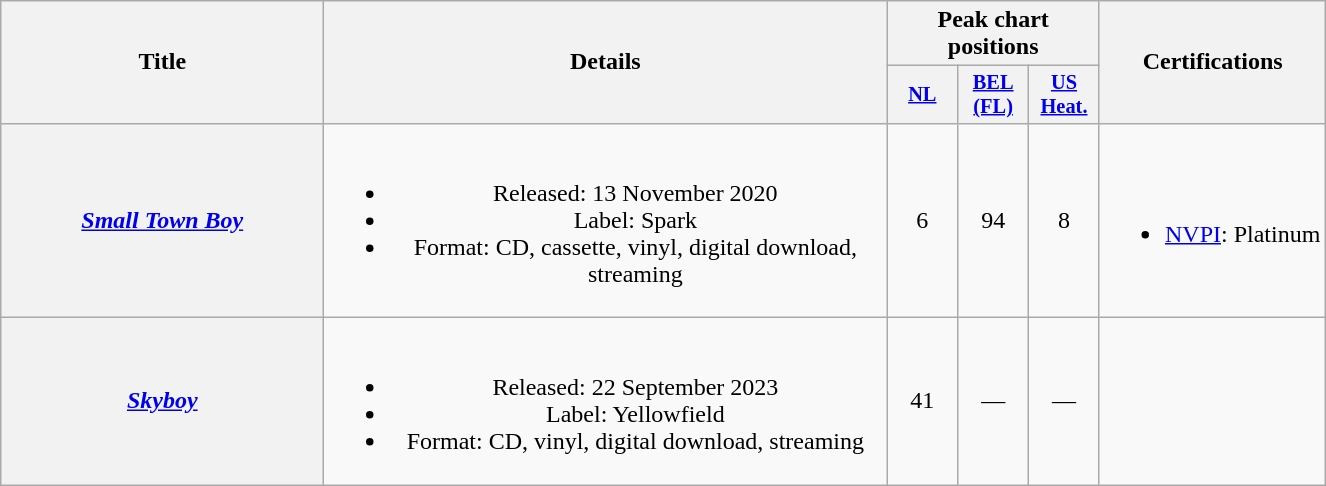<table class="wikitable plainrowheaders" style="text-align:center;">
<tr>
<th scope="col" rowspan="2" style="width:13em;">Title</th>
<th scope="col" rowspan="2" style="width:23em;">Details</th>
<th scope="col" colspan="3">Peak chart positions</th>
<th scope="col" rowspan="2">Certifications</th>
</tr>
<tr>
<th scope="col" style="width:3em;font-size:85%;"><a href='#'>NL</a><br></th>
<th scope="col" style="width:3em;font-size:85%;"><a href='#'>BEL<br>(FL)</a><br></th>
<th scope="col" style="width:3em;font-size:85%;"><a href='#'>US Heat.</a><br></th>
</tr>
<tr>
<th scope="row"><em><a href='#'>Small Town Boy</a></em></th>
<td><br><ul><li>Released: 13 November 2020</li><li>Label: Spark</li><li>Format: CD, cassette, vinyl, digital download, streaming</li></ul></td>
<td>6</td>
<td>94</td>
<td>8</td>
<td><br><ul><li><a href='#'>NVPI</a>: Platinum</li></ul></td>
</tr>
<tr>
<th scope="row"><em><a href='#'>Skyboy</a></em></th>
<td><br><ul><li>Released: 22 September 2023</li><li>Label: Yellowfield</li><li>Format: CD, vinyl, digital download, streaming</li></ul></td>
<td>41</td>
<td>—</td>
<td>—</td>
<td></td>
</tr>
</table>
